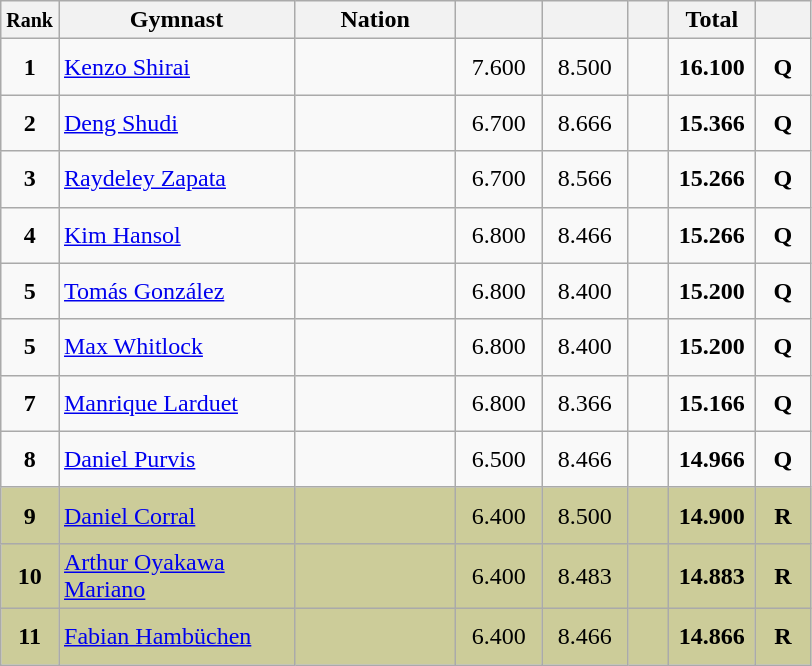<table class="wikitable sortable" style="text-align:center;">
<tr>
<th scope="col"  style="width:15px;"><small>Rank</small></th>
<th scope="col"  style="width:150px;">Gymnast</th>
<th scope="col"  style="width:100px;">Nation</th>
<th scope="col"  style="width:50px;"><small></small></th>
<th scope="col"  style="width:50px;"><small></small></th>
<th scope="col"  style="width:20px;"><small></small></th>
<th scope="col"  style="width:50px;">Total</th>
<th scope="col"  style="width:30px;"><small></small></th>
</tr>
<tr>
<td scope=row style="text-align:center"><strong>1</strong></td>
<td style="height:30px; text-align:left;"><a href='#'>Kenzo Shirai</a></td>
<td style="text-align:left;"><small></small></td>
<td>7.600</td>
<td>8.500</td>
<td></td>
<td><strong>16.100</strong></td>
<td><strong>Q</strong></td>
</tr>
<tr>
<td scope=row style="text-align:center"><strong>2</strong></td>
<td style="height:30px; text-align:left;"><a href='#'>Deng Shudi</a></td>
<td style="text-align:left;"><small></small></td>
<td>6.700</td>
<td>8.666</td>
<td></td>
<td><strong>15.366</strong></td>
<td><strong>Q</strong></td>
</tr>
<tr>
<td scope=row style="text-align:center"><strong>3</strong></td>
<td style="height:30px; text-align:left;"><a href='#'>Raydeley Zapata</a></td>
<td style="text-align:left;"><small></small></td>
<td>6.700</td>
<td>8.566</td>
<td></td>
<td><strong>15.266</strong></td>
<td><strong>Q</strong></td>
</tr>
<tr>
<td scope=row style="text-align:center"><strong>4</strong></td>
<td style="height:30px; text-align:left;"><a href='#'>Kim Hansol</a></td>
<td style="text-align:left;"><small></small></td>
<td>6.800</td>
<td>8.466</td>
<td></td>
<td><strong>15.266</strong></td>
<td><strong>Q</strong></td>
</tr>
<tr>
<td scope=row style="text-align:center"><strong>5</strong></td>
<td style="height:30px; text-align:left;"><a href='#'>Tomás González</a></td>
<td style="text-align:left;"><small></small></td>
<td>6.800</td>
<td>8.400</td>
<td></td>
<td><strong>15.200</strong></td>
<td><strong>Q</strong></td>
</tr>
<tr>
<td scope=row style="text-align:center"><strong>5</strong></td>
<td style="height:30px; text-align:left;"><a href='#'>Max Whitlock</a></td>
<td style="text-align:left;"><small></small></td>
<td>6.800</td>
<td>8.400</td>
<td></td>
<td><strong>15.200</strong></td>
<td><strong>Q</strong></td>
</tr>
<tr>
<td scope=row style="text-align:center"><strong>7</strong></td>
<td style="height:30px; text-align:left;"><a href='#'>Manrique Larduet</a></td>
<td style="text-align:left;"><small></small></td>
<td>6.800</td>
<td>8.366</td>
<td></td>
<td><strong>15.166</strong></td>
<td><strong>Q</strong></td>
</tr>
<tr>
<td scope=row style="text-align:center"><strong>8</strong></td>
<td style="height:30px; text-align:left;"><a href='#'>Daniel Purvis</a></td>
<td style="text-align:left;"><small></small></td>
<td>6.500</td>
<td>8.466</td>
<td></td>
<td><strong>14.966</strong></td>
<td><strong>Q</strong></td>
</tr>
<tr style="background:#CCCC99;">
<td scope=row style="text-align:center"><strong>9</strong></td>
<td style="height:30px; text-align:left;"><a href='#'>Daniel Corral</a></td>
<td style="text-align:left;"><small></small></td>
<td>6.400</td>
<td>8.500</td>
<td></td>
<td><strong>14.900</strong></td>
<td><strong>R</strong></td>
</tr>
<tr style="background:#CCCC99;">
<td scope=row style="text-align:center"><strong>10</strong></td>
<td style="height:30px; text-align:left;"><a href='#'>Arthur Oyakawa Mariano</a></td>
<td style="text-align:left;"><small></small></td>
<td>6.400</td>
<td>8.483</td>
<td></td>
<td><strong>14.883</strong></td>
<td><strong>R</strong></td>
</tr>
<tr style="background:#CCCC99;">
<td scope=row style="text-align:center"><strong>11</strong></td>
<td style="height:30px; text-align:left;"><a href='#'>Fabian Hambüchen</a></td>
<td style="text-align:left;"><small></small></td>
<td>6.400</td>
<td>8.466</td>
<td></td>
<td><strong>14.866</strong></td>
<td><strong>R</strong></td>
</tr>
</table>
